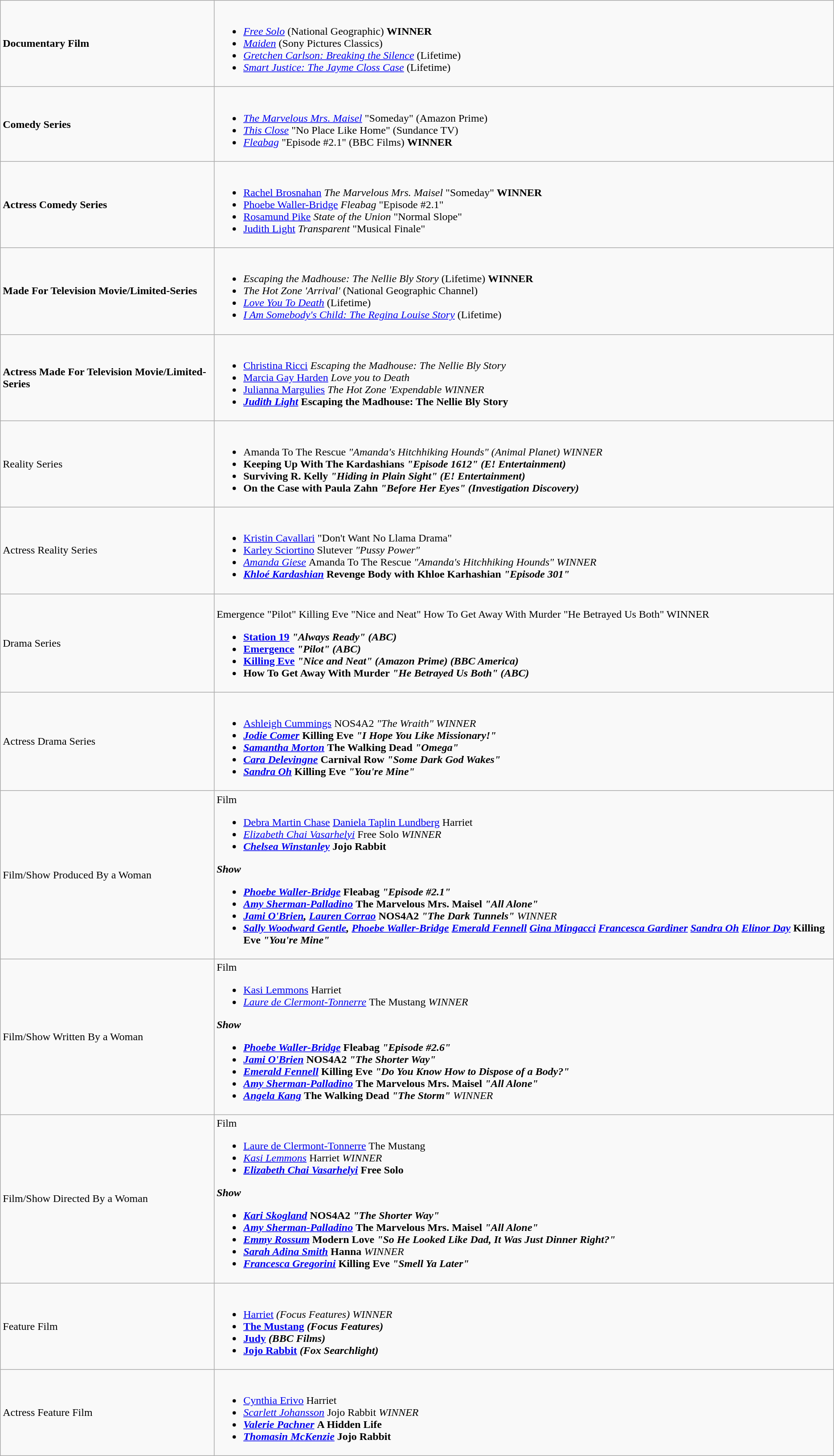<table class="wikitable">
<tr>
<td><strong>Documentary Film</strong></td>
<td><br><ul><li><em><a href='#'>Free Solo</a></em> (National Geographic) <strong>WINNER</strong></li><li><em><a href='#'>Maiden</a></em> (Sony Pictures Classics)</li><li><em><a href='#'>Gretchen Carlson: Breaking the Silence</a></em> (Lifetime)</li><li><em><a href='#'>Smart Justice: The Jayme Closs Case</a></em> (Lifetime)</li></ul></td>
</tr>
<tr>
<td><strong>Comedy Series</strong></td>
<td><br><ul><li><em><a href='#'>The Marvelous Mrs. Maisel</a></em>  "Someday" (Amazon Prime)</li><li><em><a href='#'>This Close</a></em> "No Place Like Home" (Sundance TV)</li><li><em><a href='#'>Fleabag</a></em> "Episode #2.1" (BBC Films) <strong>WINNER</strong></li></ul></td>
</tr>
<tr>
<td><strong>Actress Comedy Series</strong></td>
<td><br><ul><li><a href='#'>Rachel Brosnahan</a> <em>The Marvelous Mrs. Maisel</em> "Someday" <strong>WINNER</strong></li><li><a href='#'>Phoebe Waller-Bridge</a> <em>Fleabag</em> "Episode #2.1"</li><li><a href='#'>Rosamund Pike</a> <em>State of the Union</em> "Normal Slope"</li><li><a href='#'>Judith Light</a> <em>Transparent</em> "Musical Finale"</li></ul></td>
</tr>
<tr>
<td><strong>Made For Television Movie/Limited-Series</strong></td>
<td><br><ul><li><em> Escaping the Madhouse: The Nellie Bly Story</em> (Lifetime) <strong>WINNER</strong></li><li><em>The Hot Zone 'Arrival' </em> (National Geographic Channel)</li><li><em><a href='#'>Love You To Death</a></em> (Lifetime)</li><li><em><a href='#'>I Am Somebody's Child: The Regina Louise Story</a></em> (Lifetime)</li></ul></td>
</tr>
<tr>
<td><strong>Actress Made For Television Movie/Limited-Series</strong></td>
<td><br><ul><li><a href='#'>Christina Ricci</a> <em>Escaping the Madhouse: The Nellie Bly Story</em></li><li><a href='#'>Marcia Gay Harden</a> <em>Love you to Death</em></li><li><a href='#'>Julianna Margulies</a> <em>The Hot Zone 'Expendable<strong> </strong>WINNER<strong></li><li><a href='#'>Judith Light</a> </em>Escaping the Madhouse: The Nellie Bly Story<em></li></ul></td>
</tr>
<tr>
<td></strong>Reality Series<strong></td>
<td><br><ul><li></em>Amanda To The Rescue<em>  "Amanda's Hitchhiking Hounds" (Animal Planet) </strong>WINNER<strong></li><li></em> Keeping Up With The Kardashians<em> "Episode 1612" (E! Entertainment)</li><li></em> Surviving R. Kelly<em>  "Hiding in Plain Sight" (E! Entertainment)</li><li></em> On the Case with Paula Zahn<em> "Before Her Eyes" (Investigation Discovery)</li></ul></td>
</tr>
<tr>
<td></strong>Actress Reality Series<strong></td>
<td><br><ul><li><a href='#'>Kristin Cavallari</a> "Don't Want No Llama Drama"</li><li><a href='#'>Karley Sciortino</a> </em>Slutever<em> "Pussy Power"</li><li><a href='#'>Amanda Giese</a> </em>Amanda To The Rescue<em> "Amanda's Hitchhiking Hounds" </strong>WINNER<strong></li><li><a href='#'>Khloé Kardashian</a> </em>Revenge Body with Khloe Karhashian<em> "Episode 301"</li></ul></td>
</tr>
<tr>
<td></strong>Drama Series<strong></td>
<td><br>Emergence "Pilot" 
Killing Eve "Nice and Neat"
How To Get Away With Murder "He Betrayed Us Both" </strong>WINNER<strong><ul><li></em><a href='#'>Station 19</a><em>  "Always Ready" (ABC)</li><li></em><a href='#'>Emergence</a><em> "Pilot" (ABC)</li><li></em><a href='#'>Killing Eve</a><em> "Nice and Neat" (Amazon Prime) (BBC America)</li><li></em>How To Get Away With Murder<em> "He Betrayed Us Both" (ABC)</li></ul></td>
</tr>
<tr>
<td></strong>Actress Drama Series<strong></td>
<td><br><ul><li><a href='#'>Ashleigh Cummings</a> </em>NOS4A2<em> "The Wraith" </strong>WINNER<strong></li><li><a href='#'>Jodie Comer</a> </em>Killing Eve<em> "I Hope You Like Missionary!"</li><li><a href='#'>Samantha Morton</a> </em>The Walking Dead<em> "Omega"</li><li><a href='#'>Cara Delevingne</a> </em>Carnival Row<em> "Some Dark God Wakes"</li><li><a href='#'>Sandra Oh</a> </em>Killing Eve<em> "You're Mine"</li></ul></td>
</tr>
<tr>
<td></strong>Film/Show Produced By a Woman<strong></td>
<td>Film<br><ul><li><a href='#'>Debra Martin Chase</a> <a href='#'>Daniela Taplin Lundberg</a> </em>Harriet<em></li><li><a href='#'>Elizabeth Chai Vasarhelyi</a> </em>Free Solo<em> </strong>WINNER<strong></li><li><a href='#'>Chelsea Winstanley</a> </em>Jojo Rabbit<em></li></ul>Show<ul><li><a href='#'>Phoebe Waller-Bridge</a> </em>Fleabag<em> "Episode #2.1"</li><li><a href='#'>Amy Sherman-Palladino</a> </em> The Marvelous Mrs. Maisel<em> "All Alone"</li><li><a href='#'>Jami O'Brien</a>, <a href='#'>Lauren Corrao</a> </em>NOS4A2<em>  "The Dark Tunnels"  </strong>WINNER<strong></li><li><a href='#'>Sally Woodward Gentle</a>, <a href='#'>Phoebe Waller-Bridge</a> <a href='#'>Emerald Fennell</a> <a href='#'>Gina Mingacci</a> <a href='#'>Francesca Gardiner</a> <a href='#'>Sandra Oh</a> <a href='#'>Elinor Day</a> </em>Killing Eve<em> "You're Mine"</li></ul></td>
</tr>
<tr>
<td></strong>Film/Show Written By a Woman<strong></td>
<td>Film<br><ul><li><a href='#'>Kasi Lemmons</a> </em>Harriet<em></li><li><a href='#'>Laure de Clermont-Tonnerre</a> </em>The Mustang<em> </strong>WINNER<strong></li></ul>Show<ul><li><a href='#'>Phoebe Waller-Bridge</a> </em>Fleabag<em> "Episode #2.6"</li><li><a href='#'>Jami O'Brien</a> </em>NOS4A2<em> "The Shorter Way"</li><li><a href='#'>Emerald Fennell</a> </em>Killing Eve<em>  "Do You Know How to Dispose of a Body?"</li><li><a href='#'>Amy Sherman-Palladino</a> </em>The Marvelous Mrs. Maisel<em> "All Alone"</li><li><a href='#'>Angela Kang</a> </em>The Walking Dead<em> "The Storm" </strong>WINNER<strong></li></ul></td>
</tr>
<tr>
<td></strong>Film/Show Directed By a Woman<strong></td>
<td>Film<br><ul><li><a href='#'>Laure de Clermont-Tonnerre</a> </em>The Mustang<em></li><li><a href='#'>Kasi Lemmons</a> </em>Harriet<em> </strong>WINNER<strong></li><li><a href='#'>Elizabeth Chai Vasarhelyi</a> </em>Free Solo<em></li></ul>Show<ul><li><a href='#'>Kari Skogland</a> </em>NOS4A2<em> "The Shorter Way"</li><li><a href='#'>Amy Sherman-Palladino</a> </em>The Marvelous Mrs. Maisel<em> "All Alone"</li><li><a href='#'>Emmy Rossum</a> </em>Modern Love<em> "So He Looked Like Dad, It Was Just Dinner Right?"</li><li><a href='#'>Sarah Adina Smith</a> </em>Hanna<em> </strong>WINNER<strong></li><li><a href='#'>Francesca Gregorini</a> </em>Killing Eve<em> "Smell Ya Later"</li></ul></td>
</tr>
<tr>
<td></strong>Feature Film<strong></td>
<td><br><ul><li></em><a href='#'>Harriet</a><em> (Focus Features) </strong>WINNER<strong></li><li></em><a href='#'>The Mustang</a><em>  (Focus Features)</li><li></em><a href='#'>Judy</a><em> (BBC Films)</li><li></em><a href='#'>Jojo Rabbit</a><em> (Fox Searchlight)</li></ul></td>
</tr>
<tr>
<td></strong>Actress Feature Film<strong></td>
<td><br><ul><li><a href='#'>Cynthia Erivo</a> </em>Harriet<em></li><li><a href='#'>Scarlett Johansson</a> </em>Jojo Rabbit<em> </strong>WINNER<strong></li><li><a href='#'>Valerie Pachner</a> </em>A Hidden Life<em></li><li><a href='#'>Thomasin McKenzie</a> </em>Jojo Rabbit<em></li></ul></td>
</tr>
</table>
